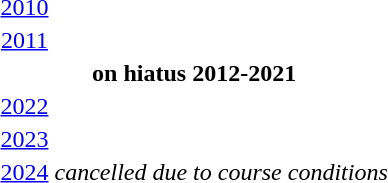<table>
<tr>
<td align="center"><a href='#'>2010</a></td>
<td></td>
<td></td>
<td></td>
</tr>
<tr>
<td align="center"><a href='#'>2011</a></td>
<td></td>
<td></td>
<td></td>
</tr>
<tr>
<th colspan=4>on hiatus 2012-2021</th>
</tr>
<tr>
<td align="center"><a href='#'>2022</a></td>
<td></td>
<td></td>
<td></td>
</tr>
<tr>
<td align="center"><a href='#'>2023</a></td>
<td></td>
<td></td>
<td></td>
</tr>
<tr>
<td align="center"><a href='#'>2024</a></td>
<td colspan=3 align=center><em>cancelled due to course conditions</em></td>
</tr>
</table>
